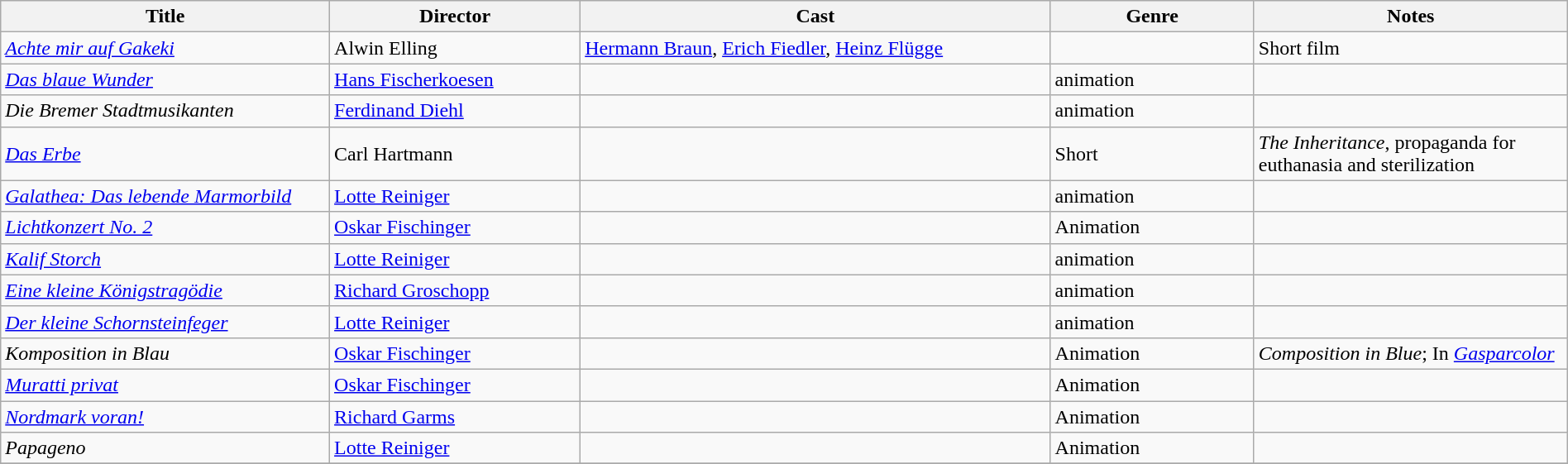<table class="wikitable" style="width:100%;">
<tr>
<th style="width:21%;">Title</th>
<th style="width:16%;">Director</th>
<th style="width:30%;">Cast</th>
<th style="width:13%;">Genre</th>
<th style="width:20%;">Notes</th>
</tr>
<tr>
<td><em><a href='#'>Achte mir auf Gakeki</a></em></td>
<td>Alwin Elling</td>
<td><a href='#'>Hermann Braun</a>, <a href='#'>Erich Fiedler</a>, <a href='#'>Heinz Flügge</a></td>
<td></td>
<td>Short film</td>
</tr>
<tr>
<td><em><a href='#'>Das blaue Wunder</a></em></td>
<td><a href='#'>Hans Fischerkoesen</a></td>
<td></td>
<td>animation</td>
<td></td>
</tr>
<tr>
<td><em>Die Bremer Stadtmusikanten</em></td>
<td><a href='#'>Ferdinand Diehl</a></td>
<td></td>
<td>animation</td>
<td></td>
</tr>
<tr>
<td><em><a href='#'>Das Erbe</a></em></td>
<td>Carl Hartmann</td>
<td></td>
<td>Short</td>
<td><em>The Inheritance</em>, propaganda for euthanasia and sterilization</td>
</tr>
<tr>
<td><em><a href='#'>Galathea: Das lebende Marmorbild</a></em></td>
<td><a href='#'>Lotte Reiniger</a></td>
<td></td>
<td>animation</td>
<td></td>
</tr>
<tr>
<td><em><a href='#'>Lichtkonzert No. 2 </a></em></td>
<td><a href='#'>Oskar Fischinger</a></td>
<td></td>
<td>Animation</td>
<td></td>
</tr>
<tr>
<td><em><a href='#'>Kalif Storch </a></em></td>
<td><a href='#'>Lotte Reiniger</a></td>
<td></td>
<td>animation</td>
<td></td>
</tr>
<tr>
<td><em><a href='#'>Eine kleine Königstragödie</a></em></td>
<td><a href='#'>Richard Groschopp</a></td>
<td></td>
<td>animation</td>
<td></td>
</tr>
<tr>
<td><em><a href='#'>Der kleine Schornsteinfeger</a></em></td>
<td><a href='#'>Lotte Reiniger</a></td>
<td></td>
<td>animation</td>
<td></td>
</tr>
<tr>
<td><em>Komposition in Blau</em></td>
<td><a href='#'>Oskar Fischinger</a></td>
<td></td>
<td>Animation</td>
<td><em>Composition in Blue</em>; In <em><a href='#'>Gasparcolor</a></em></td>
</tr>
<tr>
<td><em><a href='#'>Muratti privat </a></em></td>
<td><a href='#'>Oskar Fischinger</a></td>
<td></td>
<td>Animation</td>
<td></td>
</tr>
<tr>
<td><em><a href='#'>Nordmark voran!</a></em></td>
<td><a href='#'>Richard Garms</a></td>
<td></td>
<td>Animation</td>
<td></td>
</tr>
<tr>
<td><em>Papageno</em></td>
<td><a href='#'>Lotte Reiniger</a></td>
<td></td>
<td>Animation</td>
<td></td>
</tr>
<tr>
</tr>
</table>
